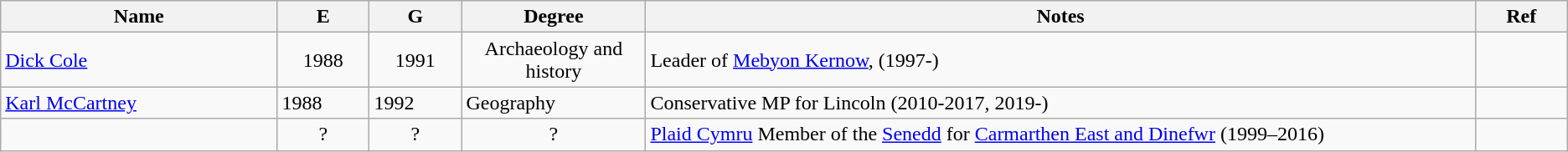<table class="wikitable sortable">
<tr>
<th scope="column" width="15%">Name</th>
<th scope="column" width="5%" class="unsortable">E</th>
<th scope="column" width="5%" class="unsortable">G</th>
<th scope="column" width="10%" class="unsortable">Degree</th>
<th scope="column" width="45%" class="unsortable">Notes</th>
<th scope="column" width="5%" class="unsortable">Ref</th>
</tr>
<tr>
<td><a href='#'>Dick Cole</a></td>
<td align="center">1988</td>
<td align="center">1991</td>
<td align="center">Archaeology and history</td>
<td>Leader of <a href='#'>Mebyon Kernow</a>, (1997-)</td>
<td align="center"></td>
</tr>
<tr>
<td><a href='#'>Karl McCartney</a></td>
<td>1988</td>
<td>1992</td>
<td>Geography</td>
<td>Conservative MP for Lincoln (2010-2017, 2019-)</td>
<td></td>
</tr>
<tr valign="top">
<td></td>
<td align="center">?</td>
<td align="center">?</td>
<td align="center">?</td>
<td><a href='#'>Plaid Cymru</a> Member of the <a href='#'>Senedd</a> for <a href='#'>Carmarthen East and Dinefwr</a> (1999–2016)</td>
<td align="center"></td>
</tr>
</table>
